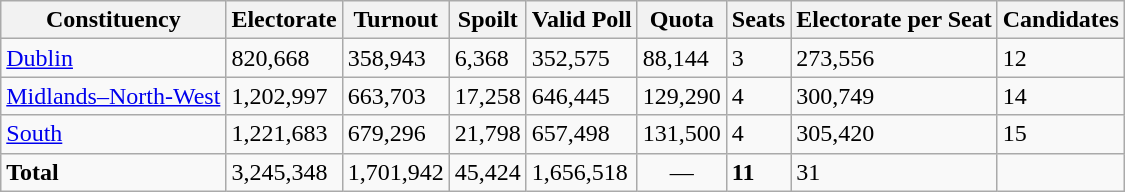<table class="wikitable">
<tr>
<th>Constituency</th>
<th>Electorate</th>
<th>Turnout</th>
<th>Spoilt</th>
<th>Valid Poll</th>
<th>Quota</th>
<th>Seats</th>
<th>Electorate per Seat</th>
<th>Candidates</th>
</tr>
<tr>
<td><a href='#'>Dublin</a></td>
<td>820,668</td>
<td>358,943</td>
<td>6,368</td>
<td>352,575</td>
<td>88,144</td>
<td>3</td>
<td>273,556</td>
<td>12</td>
</tr>
<tr>
<td><a href='#'>Midlands–North-West</a></td>
<td>1,202,997</td>
<td>663,703</td>
<td>17,258</td>
<td>646,445</td>
<td>129,290</td>
<td>4</td>
<td>300,749</td>
<td>14</td>
</tr>
<tr>
<td><a href='#'>South</a></td>
<td>1,221,683</td>
<td>679,296</td>
<td>21,798</td>
<td>657,498</td>
<td>131,500</td>
<td>4</td>
<td>305,420</td>
<td>15</td>
</tr>
<tr>
<td><strong>Total</strong></td>
<td>3,245,348</td>
<td>1,701,942</td>
<td>45,424</td>
<td>1,656,518</td>
<td align=center>—</td>
<td><strong>11</strong></td>
<td>31</td>
</tr>
</table>
